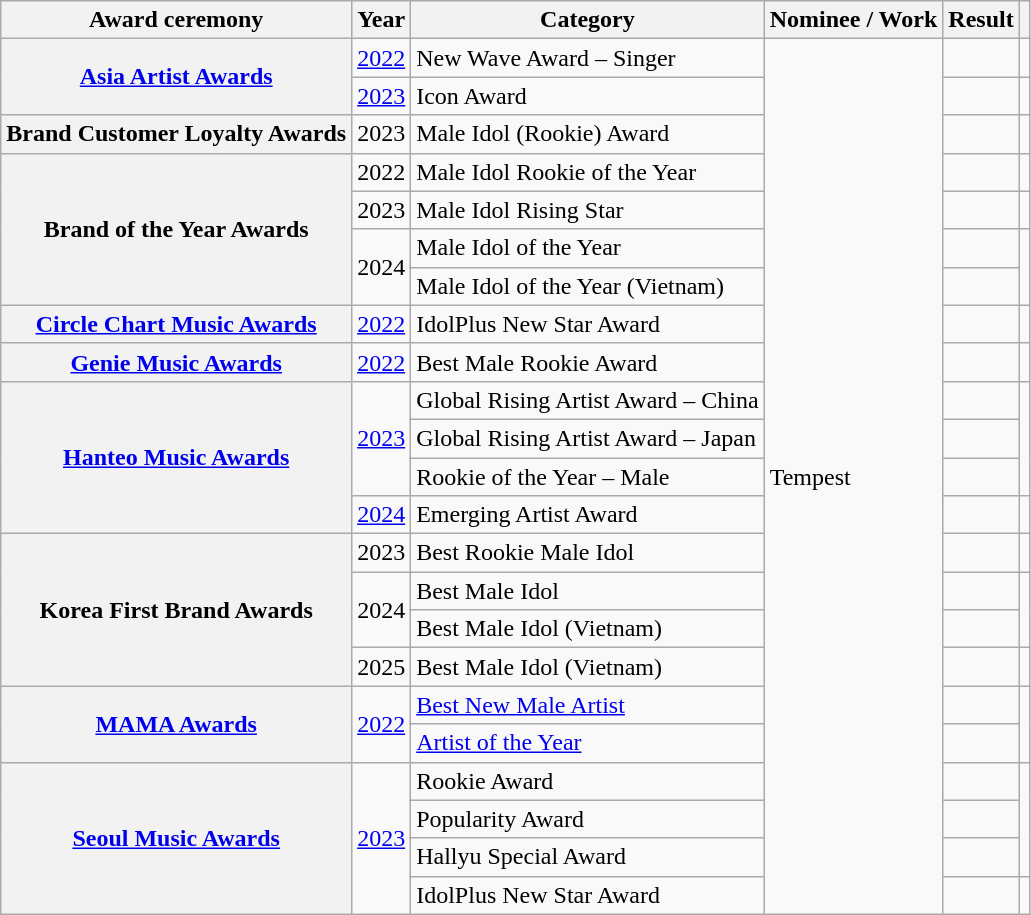<table class="wikitable plainrowheaders sortable">
<tr>
<th scope="col">Award ceremony</th>
<th scope="col">Year</th>
<th scope="col">Category</th>
<th scope="col">Nominee / Work</th>
<th scope="col">Result</th>
<th scope="col" class="unsortable"></th>
</tr>
<tr>
<th scope="row"  rowspan="2"><a href='#'>Asia Artist Awards</a></th>
<td rowspan="1"><a href='#'>2022</a></td>
<td>New Wave Award  – Singer</td>
<td rowspan="23">Tempest</td>
<td></td>
<td align=center></td>
</tr>
<tr>
<td rowspan="1"><a href='#'>2023</a></td>
<td>Icon Award</td>
<td></td>
<td align=center></td>
</tr>
<tr>
<th scope="row">Brand Customer Loyalty Awards</th>
<td>2023</td>
<td>Male Idol (Rookie) Award</td>
<td></td>
<td align=center></td>
</tr>
<tr>
<th scope="row" rowspan="4">Brand of the Year Awards</th>
<td>2022</td>
<td>Male Idol Rookie of the Year</td>
<td></td>
<td align=center></td>
</tr>
<tr>
<td>2023</td>
<td>Male Idol Rising Star</td>
<td></td>
<td align=center></td>
</tr>
<tr>
<td rowspan=2>2024</td>
<td>Male Idol of the Year</td>
<td></td>
<td rowspan="2" align=center></td>
</tr>
<tr>
<td>Male Idol of the Year (Vietnam)</td>
<td></td>
</tr>
<tr>
<th scope="row"><a href='#'>Circle Chart Music Awards</a></th>
<td><a href='#'>2022</a></td>
<td>IdolPlus New Star Award</td>
<td></td>
<td align=center></td>
</tr>
<tr>
<th scope="row"><a href='#'>Genie Music Awards</a></th>
<td><a href='#'>2022</a></td>
<td>Best Male Rookie Award</td>
<td></td>
<td align=center></td>
</tr>
<tr>
<th scope="row" rowspan="4"><a href='#'>Hanteo Music Awards</a></th>
<td rowspan=3><a href='#'>2023</a></td>
<td>Global Rising Artist Award – China</td>
<td></td>
<td rowspan="3" align=center></td>
</tr>
<tr>
<td>Global Rising Artist Award – Japan</td>
<td></td>
</tr>
<tr>
<td>Rookie of the Year – Male</td>
<td></td>
</tr>
<tr>
<td><a href='#'>2024</a></td>
<td>Emerging Artist Award</td>
<td></td>
<td rowspan="1" align=center></td>
</tr>
<tr>
<th scope="row" rowspan="4">Korea First Brand Awards</th>
<td>2023</td>
<td>Best Rookie Male Idol</td>
<td></td>
<td align=center></td>
</tr>
<tr>
<td rowspan="2">2024</td>
<td>Best Male Idol</td>
<td></td>
<td rowspan="2" align=center></td>
</tr>
<tr>
<td>Best Male Idol (Vietnam)</td>
<td></td>
</tr>
<tr>
<td>2025</td>
<td>Best Male Idol (Vietnam)</td>
<td></td>
<td align=center></td>
</tr>
<tr>
<th scope="row" rowspan="2"><a href='#'>MAMA Awards</a></th>
<td rowspan="2"><a href='#'>2022</a></td>
<td><a href='#'>Best New Male Artist</a></td>
<td></td>
<td rowspan="2" align=center></td>
</tr>
<tr>
<td><a href='#'>Artist of the Year</a></td>
<td></td>
</tr>
<tr>
<th scope="row" rowspan="4"><a href='#'>Seoul Music Awards</a></th>
<td rowspan="4"><a href='#'>2023</a></td>
<td>Rookie Award</td>
<td></td>
<td rowspan="3" align=center></td>
</tr>
<tr>
<td>Popularity Award</td>
<td></td>
</tr>
<tr>
<td>Hallyu Special Award</td>
<td></td>
</tr>
<tr>
<td>IdolPlus New Star Award</td>
<td></td>
<td rowspan="1" align=center></td>
</tr>
</table>
